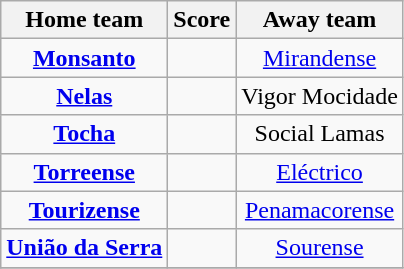<table class="wikitable" style="text-align: center">
<tr>
<th>Home team</th>
<th>Score</th>
<th>Away team</th>
</tr>
<tr>
<td><strong><a href='#'>Monsanto</a></strong> </td>
<td></td>
<td><a href='#'>Mirandense</a> </td>
</tr>
<tr>
<td><strong><a href='#'>Nelas</a></strong> </td>
<td></td>
<td>Vigor Mocidade </td>
</tr>
<tr>
<td><strong><a href='#'>Tocha</a></strong> </td>
<td></td>
<td>Social Lamas </td>
</tr>
<tr>
<td><strong><a href='#'>Torreense</a></strong> </td>
<td></td>
<td><a href='#'>Eléctrico</a> </td>
</tr>
<tr>
<td><strong><a href='#'>Tourizense</a></strong> </td>
<td></td>
<td><a href='#'>Penamacorense</a> </td>
</tr>
<tr>
<td><strong><a href='#'>União da Serra</a></strong> </td>
<td></td>
<td><a href='#'>Sourense</a> </td>
</tr>
<tr>
</tr>
</table>
